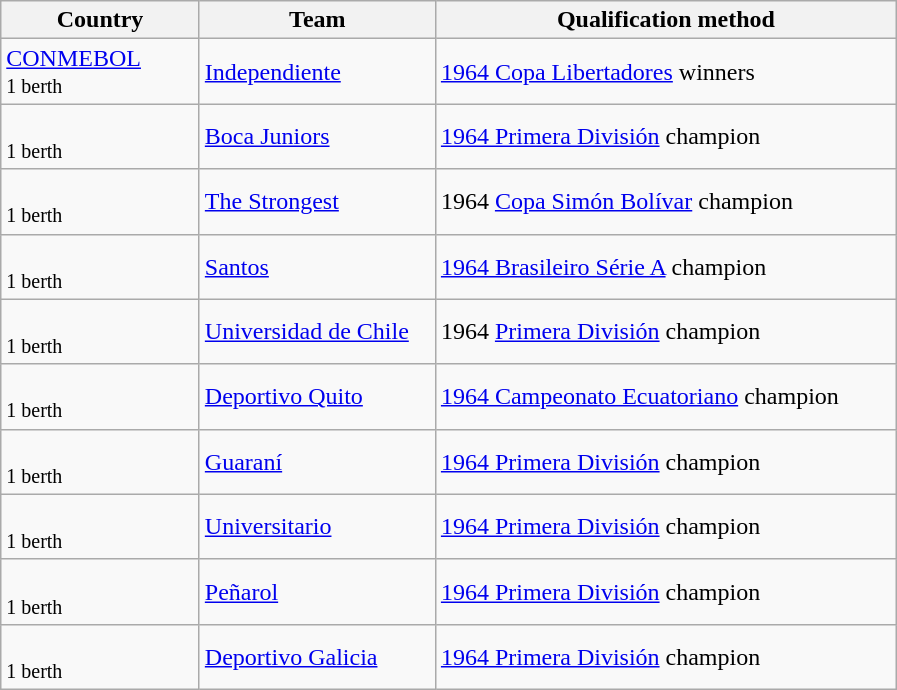<table class="wikitable">
<tr>
<th width=125>Country</th>
<th width=150>Team</th>
<th width=300>Qualification method</th>
</tr>
<tr>
<td><a href='#'>CONMEBOL</a><br><small>1 berth</small></td>
<td><a href='#'>Independiente</a></td>
<td><a href='#'>1964 Copa Libertadores</a> winners</td>
</tr>
<tr>
<td><br><small>1 berth</small></td>
<td><a href='#'>Boca Juniors</a></td>
<td><a href='#'>1964 Primera División</a> champion</td>
</tr>
<tr>
<td><br><small>1 berth</small></td>
<td><a href='#'>The Strongest</a></td>
<td>1964 <a href='#'>Copa Simón Bolívar</a> champion</td>
</tr>
<tr>
<td><br><small>1 berth</small></td>
<td><a href='#'>Santos</a></td>
<td><a href='#'>1964 Brasileiro Série A</a> champion</td>
</tr>
<tr>
<td><br><small>1 berth</small></td>
<td><a href='#'>Universidad de Chile</a></td>
<td>1964 <a href='#'>Primera División</a> champion</td>
</tr>
<tr>
<td><br><small>1 berth</small></td>
<td><a href='#'>Deportivo Quito</a></td>
<td><a href='#'>1964 Campeonato Ecuatoriano</a> champion</td>
</tr>
<tr>
<td><br><small>1 berth</small></td>
<td><a href='#'>Guaraní</a></td>
<td><a href='#'>1964 Primera División</a> champion</td>
</tr>
<tr>
<td><br><small>1 berth</small></td>
<td><a href='#'>Universitario</a></td>
<td><a href='#'>1964 Primera División</a> champion</td>
</tr>
<tr>
<td><br><small>1 berth</small></td>
<td><a href='#'>Peñarol</a></td>
<td><a href='#'>1964 Primera División</a> champion</td>
</tr>
<tr>
<td><br><small>1 berth</small></td>
<td><a href='#'>Deportivo Galicia</a></td>
<td><a href='#'>1964 Primera División</a> champion</td>
</tr>
</table>
